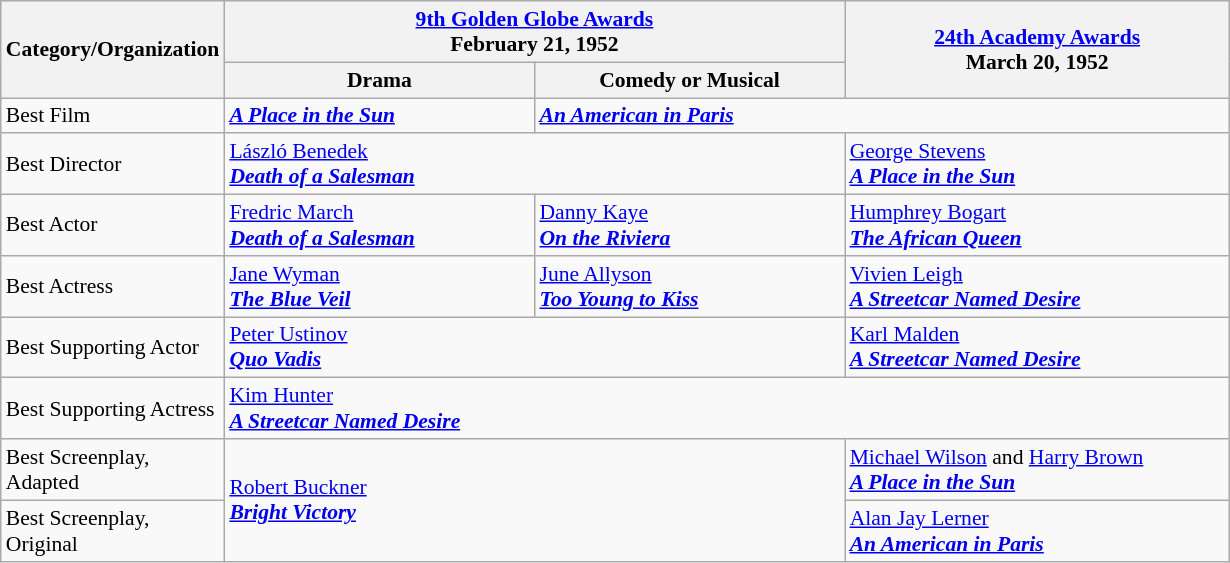<table class="wikitable" style="font-size: 90%;">
<tr>
<th rowspan="2" style="width:20px;">Category/Organization</th>
<th colspan="2" style="width:250px;"><a href='#'>9th Golden Globe Awards</a><br>February 21, 1952</th>
<th rowspan="2" style="width:250px;"><a href='#'>24th Academy Awards</a><br>March 20, 1952</th>
</tr>
<tr>
<th width=200>Drama</th>
<th style="width:200px;">Comedy or Musical</th>
</tr>
<tr>
<td>Best Film</td>
<td><strong><em><a href='#'>A Place in the Sun</a></em></strong></td>
<td colspan="2"><strong><em><a href='#'>An American in Paris</a></em></strong></td>
</tr>
<tr>
<td>Best Director</td>
<td colspan="2"><a href='#'>László Benedek</a><br><strong><em><a href='#'>Death of a Salesman</a></em></strong></td>
<td><a href='#'>George Stevens</a><br><strong><em><a href='#'>A Place in the Sun</a></em></strong></td>
</tr>
<tr>
<td>Best Actor</td>
<td><a href='#'>Fredric March</a><br><strong><em><a href='#'>Death of a Salesman</a></em></strong></td>
<td><a href='#'>Danny Kaye</a><br><strong><em><a href='#'>On the Riviera</a></em></strong></td>
<td><a href='#'>Humphrey Bogart</a><br><strong><em><a href='#'>The African Queen</a></em></strong></td>
</tr>
<tr>
<td>Best Actress</td>
<td><a href='#'>Jane Wyman</a><br><strong><em><a href='#'>The Blue Veil</a></em></strong></td>
<td><a href='#'>June Allyson</a><br><strong><em><a href='#'>Too Young to Kiss</a></em></strong></td>
<td><a href='#'>Vivien Leigh</a><br><strong><em><a href='#'>A Streetcar Named Desire</a></em></strong></td>
</tr>
<tr>
<td>Best Supporting Actor</td>
<td colspan="2"><a href='#'>Peter Ustinov</a><br><strong><em><a href='#'>Quo Vadis</a></em></strong></td>
<td><a href='#'>Karl Malden</a><br><strong><em><a href='#'>A Streetcar Named Desire</a></em></strong></td>
</tr>
<tr>
<td>Best Supporting Actress</td>
<td colspan="3"><a href='#'>Kim Hunter</a><br><strong><em><a href='#'>A Streetcar Named Desire</a></em></strong></td>
</tr>
<tr>
<td>Best Screenplay, Adapted</td>
<td colspan="2" rowspan="2"><a href='#'>Robert Buckner</a><br><strong><em><a href='#'>Bright Victory</a></em></strong></td>
<td><a href='#'>Michael Wilson</a> and <a href='#'>Harry Brown</a><br><strong><em><a href='#'>A Place in the Sun</a></em></strong></td>
</tr>
<tr>
<td>Best Screenplay, Original</td>
<td><a href='#'>Alan Jay Lerner</a><br><strong><em><a href='#'>An American in Paris</a></em></strong></td>
</tr>
</table>
